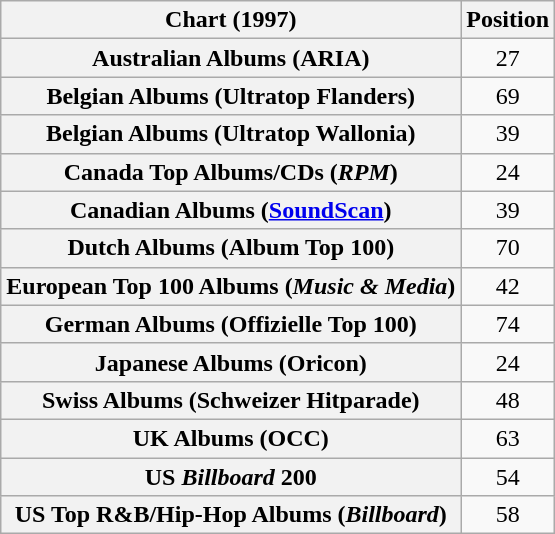<table class="wikitable sortable plainrowheaders" style="text-align:center">
<tr>
<th scope="col">Chart (1997)</th>
<th scope="col">Position</th>
</tr>
<tr>
<th scope="row">Australian Albums (ARIA)</th>
<td>27</td>
</tr>
<tr>
<th scope="row">Belgian Albums (Ultratop Flanders)</th>
<td>69</td>
</tr>
<tr>
<th scope="row">Belgian Albums (Ultratop Wallonia)</th>
<td>39</td>
</tr>
<tr>
<th scope="row">Canada Top Albums/CDs (<em>RPM</em>)</th>
<td>24</td>
</tr>
<tr>
<th scope="row">Canadian Albums (<a href='#'>SoundScan</a>)</th>
<td>39</td>
</tr>
<tr>
<th scope="row">Dutch Albums (Album Top 100)</th>
<td align="center">70</td>
</tr>
<tr>
<th scope="row">European Top 100 Albums (<em>Music & Media</em>)</th>
<td align="center">42</td>
</tr>
<tr>
<th scope="row">German Albums (Offizielle Top 100)</th>
<td>74</td>
</tr>
<tr>
<th scope="row">Japanese Albums (Oricon)</th>
<td>24</td>
</tr>
<tr>
<th scope="row">Swiss Albums (Schweizer Hitparade)</th>
<td>48</td>
</tr>
<tr>
<th scope="row">UK Albums (OCC)</th>
<td>63</td>
</tr>
<tr>
<th scope="row">US <em>Billboard</em> 200</th>
<td>54</td>
</tr>
<tr>
<th scope="row">US Top R&B/Hip-Hop Albums (<em>Billboard</em>)</th>
<td>58</td>
</tr>
</table>
